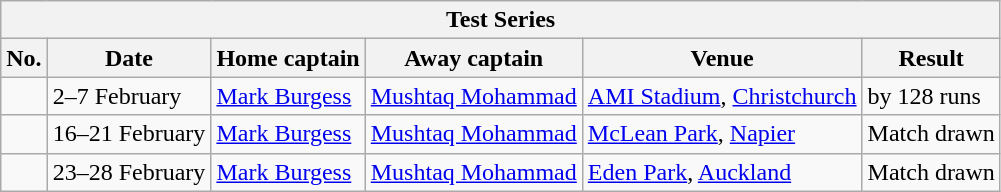<table class="wikitable">
<tr>
<th colspan="9">Test Series</th>
</tr>
<tr>
<th>No.</th>
<th>Date</th>
<th>Home captain</th>
<th>Away captain</th>
<th>Venue</th>
<th>Result</th>
</tr>
<tr>
<td></td>
<td>2–7 February</td>
<td><a href='#'>Mark Burgess</a></td>
<td><a href='#'>Mushtaq Mohammad</a></td>
<td><a href='#'>AMI Stadium</a>, <a href='#'>Christchurch</a></td>
<td> by 128 runs</td>
</tr>
<tr>
<td></td>
<td>16–21 February</td>
<td><a href='#'>Mark Burgess</a></td>
<td><a href='#'>Mushtaq Mohammad</a></td>
<td><a href='#'>McLean Park</a>, <a href='#'>Napier</a></td>
<td>Match drawn</td>
</tr>
<tr>
<td></td>
<td>23–28 February</td>
<td><a href='#'>Mark Burgess</a></td>
<td><a href='#'>Mushtaq Mohammad</a></td>
<td><a href='#'>Eden Park</a>, <a href='#'>Auckland</a></td>
<td>Match drawn</td>
</tr>
</table>
